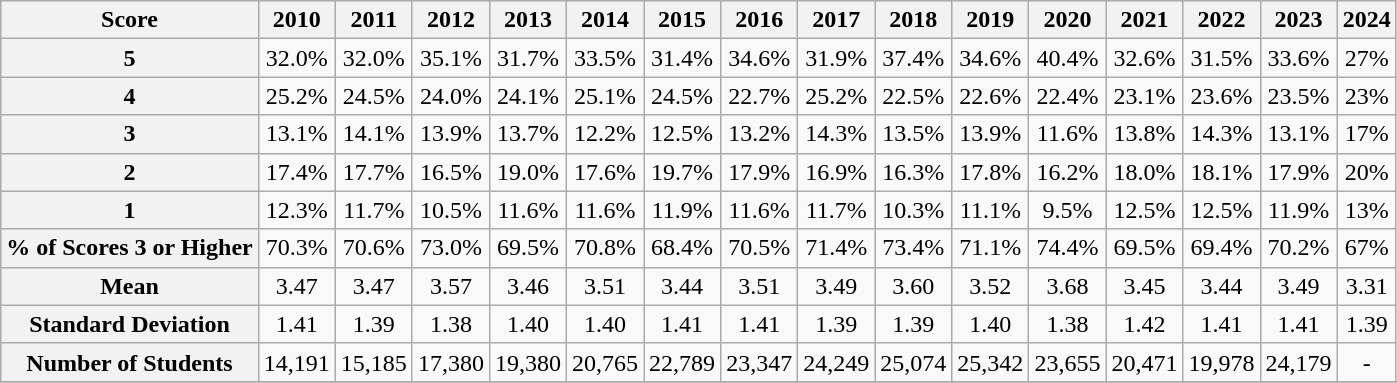<table class="wikitable" border="1">
<tr>
<th>Score</th>
<th>2010</th>
<th>2011</th>
<th>2012</th>
<th>2013</th>
<th>2014</th>
<th>2015</th>
<th>2016</th>
<th>2017</th>
<th>2018</th>
<th>2019</th>
<th>2020</th>
<th>2021</th>
<th>2022</th>
<th>2023</th>
<th>2024</th>
</tr>
<tr align="center">
<th>5</th>
<td>32.0%</td>
<td>32.0%</td>
<td>35.1%</td>
<td>31.7%</td>
<td>33.5%</td>
<td>31.4%</td>
<td>34.6%</td>
<td>31.9%</td>
<td>37.4%</td>
<td>34.6%</td>
<td>40.4%</td>
<td>32.6%</td>
<td>31.5%</td>
<td>33.6%</td>
<td>27%</td>
</tr>
<tr align="center">
<th>4</th>
<td>25.2%</td>
<td>24.5%</td>
<td>24.0%</td>
<td>24.1%</td>
<td>25.1%</td>
<td>24.5%</td>
<td>22.7%</td>
<td>25.2%</td>
<td>22.5%</td>
<td>22.6%</td>
<td>22.4%</td>
<td>23.1%</td>
<td>23.6%</td>
<td>23.5%</td>
<td>23%</td>
</tr>
<tr align="center">
<th>3</th>
<td>13.1%</td>
<td>14.1%</td>
<td>13.9%</td>
<td>13.7%</td>
<td>12.2%</td>
<td>12.5%</td>
<td>13.2%</td>
<td>14.3%</td>
<td>13.5%</td>
<td>13.9%</td>
<td>11.6%</td>
<td>13.8%</td>
<td>14.3%</td>
<td>13.1%</td>
<td>17%</td>
</tr>
<tr align="center">
<th>2</th>
<td>17.4%</td>
<td>17.7%</td>
<td>16.5%</td>
<td>19.0%</td>
<td>17.6%</td>
<td>19.7%</td>
<td>17.9%</td>
<td>16.9%</td>
<td>16.3%</td>
<td>17.8%</td>
<td>16.2%</td>
<td>18.0%</td>
<td>18.1%</td>
<td>17.9%</td>
<td>20%</td>
</tr>
<tr align="center">
<th>1</th>
<td>12.3%</td>
<td>11.7%</td>
<td>10.5%</td>
<td>11.6%</td>
<td>11.6%</td>
<td>11.9%</td>
<td>11.6%</td>
<td>11.7%</td>
<td>10.3%</td>
<td>11.1%</td>
<td>9.5%</td>
<td>12.5%</td>
<td>12.5%</td>
<td>11.9%</td>
<td>13%</td>
</tr>
<tr align="center">
<th>% of Scores 3 or Higher</th>
<td>70.3%</td>
<td>70.6%</td>
<td>73.0%</td>
<td>69.5%</td>
<td>70.8%</td>
<td>68.4%</td>
<td>70.5%</td>
<td>71.4%</td>
<td>73.4%</td>
<td>71.1%</td>
<td>74.4%</td>
<td>69.5%</td>
<td>69.4%</td>
<td>70.2%</td>
<td>67%</td>
</tr>
<tr align="center">
<th>Mean</th>
<td>3.47</td>
<td>3.47</td>
<td>3.57</td>
<td>3.46</td>
<td>3.51</td>
<td>3.44</td>
<td>3.51</td>
<td>3.49</td>
<td>3.60</td>
<td>3.52</td>
<td>3.68</td>
<td>3.45</td>
<td>3.44</td>
<td>3.49</td>
<td>3.31</td>
</tr>
<tr align="center">
<th>Standard Deviation</th>
<td>1.41</td>
<td>1.39</td>
<td>1.38</td>
<td>1.40</td>
<td>1.40</td>
<td>1.41</td>
<td>1.41</td>
<td>1.39</td>
<td>1.39</td>
<td>1.40</td>
<td>1.38</td>
<td>1.42</td>
<td>1.41</td>
<td>1.41</td>
<td>1.39</td>
</tr>
<tr align="center">
<th>Number of Students</th>
<td>14,191</td>
<td>15,185</td>
<td>17,380</td>
<td>19,380</td>
<td>20,765</td>
<td>22,789</td>
<td>23,347</td>
<td>24,249</td>
<td>25,074</td>
<td>25,342</td>
<td>23,655</td>
<td>20,471</td>
<td>19,978</td>
<td>24,179</td>
<td>-</td>
</tr>
<tr>
</tr>
</table>
